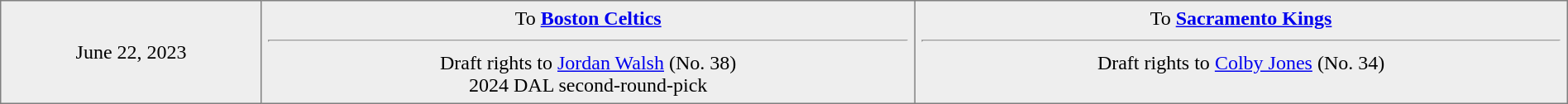<table border="1" style="border-collapse:collapse; text-align:center; width:100%;" cellpadding="5">
<tr bgcolor="eeeeee">
<td style="width:12%">June 22, 2023</td>
<td style="width:30%" valign="top">To <strong><a href='#'>Boston Celtics</a></strong><hr>Draft rights to <a href='#'>Jordan Walsh</a> (No. 38)<br>2024 DAL second-round-pick</td>
<td style="width:30%" valign="top">To <strong><a href='#'>Sacramento Kings</a></strong><hr>Draft rights to <a href='#'>Colby Jones</a> (No. 34)</td>
</tr>
</table>
